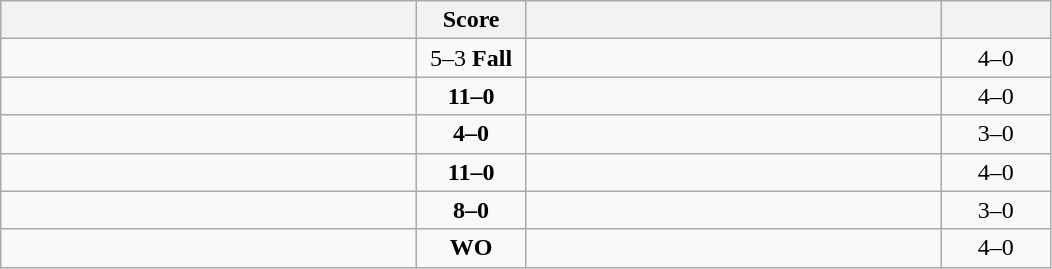<table class="wikitable" style="text-align: center; ">
<tr>
<th align="right" width="270"></th>
<th width="65">Score</th>
<th align="left" width="270"></th>
<th width="65"></th>
</tr>
<tr>
<td align="left"><strong></strong></td>
<td>5–3 <strong>Fall</strong></td>
<td align="left"></td>
<td>4–0 <strong></strong></td>
</tr>
<tr>
<td align="left"><strong></strong></td>
<td><strong>11–0</strong></td>
<td align="left"></td>
<td>4–0 <strong></strong></td>
</tr>
<tr>
<td align="left"><strong></strong></td>
<td><strong>4–0</strong></td>
<td align="left"></td>
<td>3–0 <strong></strong></td>
</tr>
<tr>
<td align="left"><strong></strong></td>
<td><strong>11–0</strong></td>
<td align="left"></td>
<td>4–0 <strong></strong></td>
</tr>
<tr>
<td align="left"><strong></strong></td>
<td><strong>8–0</strong></td>
<td align="left"></td>
<td>3–0 <strong></strong></td>
</tr>
<tr>
<td align="left"><strong></strong></td>
<td><strong>WO</strong></td>
<td align="left"></td>
<td>4–0 <strong></strong></td>
</tr>
</table>
